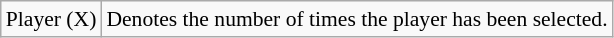<table class="wikitable" style="font-size:90%;">
<tr>
<td>Player (X)</td>
<td>Denotes the number of times the player has been selected.</td>
</tr>
</table>
